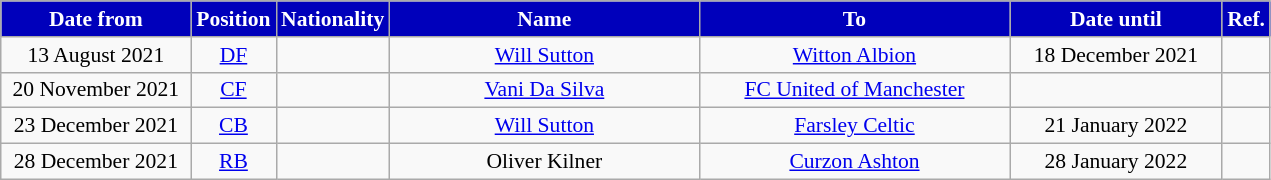<table class="wikitable"  style="text-align:center; font-size:90%; ">
<tr>
<th style="background:#0000BB;color:#fff; width:120px;">Date from</th>
<th style="background:#0000BB;color:#fff; width:50px;">Position</th>
<th style="background:#0000BB;color:#fff; width:50px;">Nationality</th>
<th style="background:#0000BB;color:#fff; width:200px;">Name</th>
<th style="background:#0000BB;color:#fff; width:200px;">To</th>
<th style="background:#0000BB;color:#fff; width:135px;">Date until</th>
<th style="background:#0000BB;color:#fff; width:25px;">Ref.</th>
</tr>
<tr>
<td>13 August 2021</td>
<td><a href='#'>DF</a></td>
<td></td>
<td><a href='#'>Will Sutton</a></td>
<td> <a href='#'>Witton Albion</a></td>
<td>18 December 2021</td>
<td></td>
</tr>
<tr>
<td>20 November 2021</td>
<td><a href='#'>CF</a></td>
<td></td>
<td><a href='#'>Vani Da Silva</a></td>
<td> <a href='#'>FC United of Manchester</a></td>
<td></td>
<td></td>
</tr>
<tr>
<td>23 December 2021</td>
<td><a href='#'>CB</a></td>
<td></td>
<td><a href='#'>Will Sutton</a></td>
<td> <a href='#'>Farsley Celtic</a></td>
<td>21 January 2022</td>
<td></td>
</tr>
<tr>
<td>28 December 2021</td>
<td><a href='#'>RB</a></td>
<td></td>
<td>Oliver Kilner</td>
<td> <a href='#'>Curzon Ashton</a></td>
<td>28 January 2022</td>
<td></td>
</tr>
</table>
